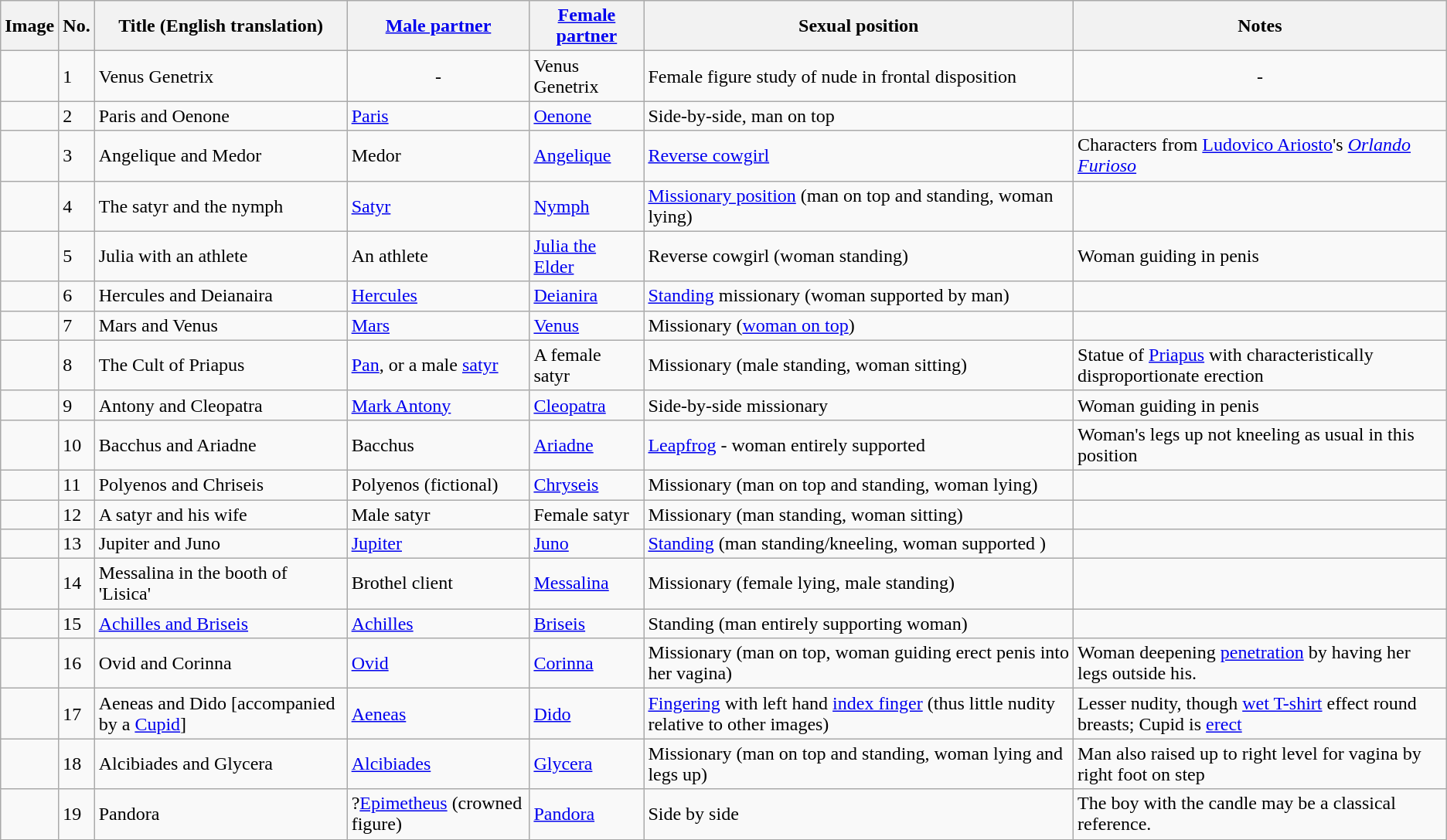<table class="wikitable">
<tr>
<th>Image</th>
<th>No.</th>
<th>Title (English translation)</th>
<th><a href='#'>Male partner</a></th>
<th><a href='#'>Female partner</a></th>
<th>Sexual position</th>
<th>Notes</th>
</tr>
<tr>
<td></td>
<td>1</td>
<td>Venus Genetrix</td>
<td align=center>-</td>
<td>Venus Genetrix</td>
<td>Female figure study of nude in frontal disposition</td>
<td align=center>-</td>
</tr>
<tr>
<td></td>
<td>2</td>
<td>Paris and Oenone</td>
<td><a href='#'>Paris</a></td>
<td><a href='#'>Oenone</a></td>
<td>Side-by-side, man on top</td>
<td></td>
</tr>
<tr>
<td></td>
<td>3</td>
<td>Angelique and Medor</td>
<td>Medor</td>
<td><a href='#'>Angelique</a></td>
<td><a href='#'>Reverse cowgirl</a></td>
<td>Characters from <a href='#'>Ludovico Ariosto</a>'s <em><a href='#'>Orlando Furioso</a></em></td>
</tr>
<tr>
<td></td>
<td>4</td>
<td>The satyr and the nymph</td>
<td><a href='#'>Satyr</a></td>
<td><a href='#'>Nymph</a></td>
<td><a href='#'>Missionary position</a> (man on top and standing, woman lying)</td>
<td></td>
</tr>
<tr>
<td></td>
<td>5</td>
<td>Julia with an athlete</td>
<td>An athlete</td>
<td><a href='#'>Julia the Elder</a></td>
<td>Reverse cowgirl (woman standing)</td>
<td>Woman guiding in penis</td>
</tr>
<tr>
<td></td>
<td>6</td>
<td>Hercules and Deianaira</td>
<td><a href='#'>Hercules</a></td>
<td><a href='#'>Deianira</a></td>
<td><a href='#'>Standing</a> missionary (woman supported by man)</td>
<td></td>
</tr>
<tr>
<td></td>
<td>7</td>
<td>Mars and Venus</td>
<td><a href='#'>Mars</a></td>
<td><a href='#'>Venus</a></td>
<td>Missionary (<a href='#'>woman on top</a>)</td>
<td></td>
</tr>
<tr>
<td></td>
<td>8</td>
<td>The Cult of Priapus</td>
<td><a href='#'>Pan</a>, or a male <a href='#'>satyr</a></td>
<td>A female satyr</td>
<td>Missionary (male standing, woman sitting)</td>
<td>Statue of <a href='#'>Priapus</a> with characteristically disproportionate erection</td>
</tr>
<tr>
<td></td>
<td>9</td>
<td>Antony and Cleopatra</td>
<td><a href='#'>Mark Antony</a></td>
<td><a href='#'>Cleopatra</a></td>
<td>Side-by-side missionary</td>
<td>Woman guiding in penis</td>
</tr>
<tr>
<td></td>
<td>10</td>
<td>Bacchus and Ariadne</td>
<td>Bacchus</td>
<td><a href='#'>Ariadne</a></td>
<td><a href='#'>Leapfrog</a> - woman entirely supported</td>
<td>Woman's legs up not kneeling as usual in this position</td>
</tr>
<tr>
<td></td>
<td>11</td>
<td>Polyenos and Chriseis</td>
<td>Polyenos (fictional)</td>
<td><a href='#'>Chryseis</a></td>
<td>Missionary (man on top and standing, woman lying)</td>
<td></td>
</tr>
<tr>
<td></td>
<td>12</td>
<td>A satyr and his wife</td>
<td>Male satyr</td>
<td>Female satyr</td>
<td>Missionary (man standing, woman sitting)</td>
<td></td>
</tr>
<tr>
<td></td>
<td>13</td>
<td>Jupiter and Juno</td>
<td><a href='#'>Jupiter</a></td>
<td><a href='#'>Juno</a></td>
<td><a href='#'>Standing</a> (man standing/kneeling, woman supported )</td>
<td></td>
</tr>
<tr>
<td></td>
<td>14</td>
<td>Messalina in the booth of 'Lisica'</td>
<td>Brothel client</td>
<td><a href='#'>Messalina</a></td>
<td>Missionary (female lying, male standing)</td>
<td></td>
</tr>
<tr>
<td></td>
<td>15</td>
<td><a href='#'>Achilles and Briseis</a></td>
<td><a href='#'>Achilles</a></td>
<td><a href='#'>Briseis</a></td>
<td>Standing (man entirely supporting woman)</td>
<td></td>
</tr>
<tr>
<td></td>
<td>16</td>
<td>Ovid and Corinna</td>
<td><a href='#'>Ovid</a></td>
<td><a href='#'>Corinna</a></td>
<td>Missionary (man on top, woman guiding erect penis into her vagina)</td>
<td>Woman deepening <a href='#'>penetration</a> by having her legs outside his.</td>
</tr>
<tr>
<td></td>
<td>17</td>
<td>Aeneas and Dido [accompanied by a <a href='#'>Cupid</a>]</td>
<td><a href='#'>Aeneas</a></td>
<td><a href='#'>Dido</a></td>
<td><a href='#'>Fingering</a> with left hand <a href='#'>index finger</a> (thus little nudity relative to other images)</td>
<td>Lesser nudity, though <a href='#'>wet T-shirt</a> effect round breasts; Cupid is <a href='#'>erect</a></td>
</tr>
<tr>
<td></td>
<td>18</td>
<td>Alcibiades and Glycera</td>
<td><a href='#'>Alcibiades</a></td>
<td><a href='#'>Glycera</a></td>
<td>Missionary (man on top and standing, woman lying and legs up)</td>
<td>Man also raised up to right level for vagina by right foot on step</td>
</tr>
<tr>
<td></td>
<td>19</td>
<td>Pandora</td>
<td>?<a href='#'>Epimetheus</a> (crowned figure)</td>
<td><a href='#'>Pandora</a></td>
<td>Side by side</td>
<td>The boy with the candle may be a classical reference.</td>
</tr>
<tr>
</tr>
</table>
